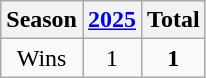<table class="wikitable">
<tr>
<th>Season</th>
<th><a href='#'>2025</a></th>
<th>Total</th>
</tr>
<tr align=center>
<td>Wins</td>
<td>1</td>
<td><strong>1</strong></td>
</tr>
</table>
